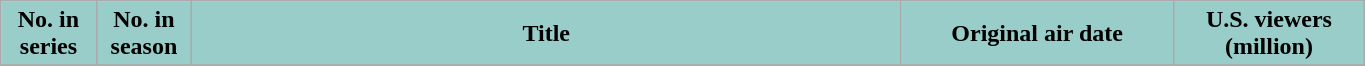<table class="wikitable plainrowheaders" style="width:72%;">
<tr>
<th scope="col" style="background-color: #99CDC9; color: #000000;" width=7%>No. in<br>series</th>
<th scope="col" style="background-color: #99CDC9; color: #000000;" width=7%>No. in<br>season</th>
<th scope="col" style="background-color: #99CDC9; color: #000000;">Title</th>
<th scope="col" style="background-color: #99CDC9; color: #000000;" width=20%>Original air date</th>
<th scope="col" style="background-color: #99CDC9; color: #000000;" width=14%>U.S. viewers<br>(million)</th>
</tr>
<tr>
</tr>
</table>
